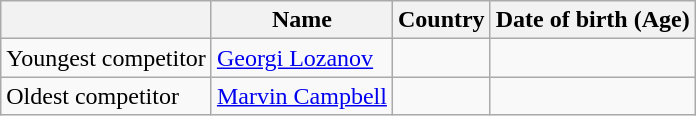<table class="wikitable sortable">
<tr>
<th></th>
<th>Name</th>
<th>Country</th>
<th>Date of birth (Age)</th>
</tr>
<tr>
<td>Youngest competitor</td>
<td><a href='#'>Georgi Lozanov</a></td>
<td></td>
<td></td>
</tr>
<tr>
<td>Oldest competitor</td>
<td><a href='#'>Marvin Campbell</a></td>
<td></td>
<td></td>
</tr>
</table>
